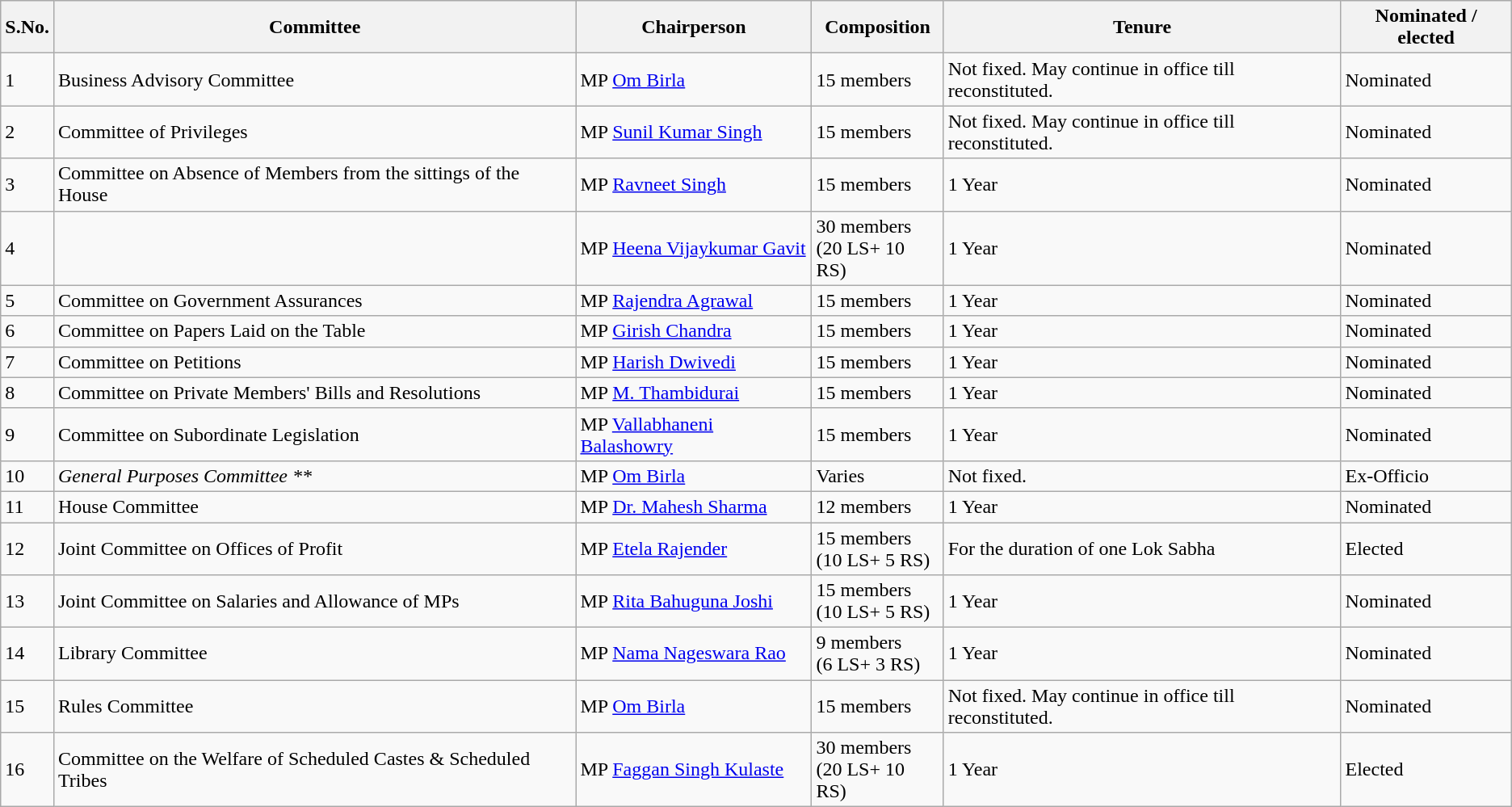<table class="wikitable sortable collapsible" ">
<tr style="text-align: left; background:#f0f0f0;">
<th scope="col">S.No.</th>
<th scope="col">Committee</th>
<th scope="col">Chairperson</th>
<th>Composition</th>
<th>Tenure</th>
<th>Nominated / elected</th>
</tr>
<tr>
<td>1</td>
<td>Business Advisory Committee</td>
<td>MP <a href='#'>Om Birla</a></td>
<td>15 members</td>
<td>Not fixed. May continue in office till reconstituted.</td>
<td>Nominated</td>
</tr>
<tr>
<td>2</td>
<td>Committee of Privileges</td>
<td>MP <a href='#'>Sunil Kumar Singh</a></td>
<td>15 members</td>
<td>Not fixed. May continue in office till reconstituted.</td>
<td>Nominated</td>
</tr>
<tr>
<td>3</td>
<td>Committee on Absence of Members from the sittings of the House</td>
<td>MP <a href='#'>Ravneet Singh</a></td>
<td>15 members</td>
<td>1 Year</td>
<td>Nominated</td>
</tr>
<tr>
<td>4</td>
<td></td>
<td>MP <a href='#'>Heena Vijaykumar Gavit</a></td>
<td>30 members<br>(20 LS+ 10 RS)</td>
<td>1 Year</td>
<td>Nominated</td>
</tr>
<tr>
<td>5</td>
<td>Committee on Government Assurances</td>
<td>MP <a href='#'>Rajendra Agrawal</a></td>
<td>15 members</td>
<td>1 Year</td>
<td>Nominated</td>
</tr>
<tr>
<td>6</td>
<td>Committee on Papers Laid on the Table</td>
<td>MP <a href='#'>Girish Chandra</a></td>
<td>15 members</td>
<td>1 Year</td>
<td>Nominated</td>
</tr>
<tr>
<td>7</td>
<td>Committee on Petitions</td>
<td>MP <a href='#'>Harish Dwivedi</a></td>
<td>15 members</td>
<td>1 Year</td>
<td>Nominated</td>
</tr>
<tr>
<td>8</td>
<td>Committee on Private Members' Bills and Resolutions</td>
<td>MP <a href='#'>M. Thambidurai</a></td>
<td>15 members</td>
<td>1 Year</td>
<td>Nominated</td>
</tr>
<tr>
<td>9</td>
<td>Committee on Subordinate Legislation</td>
<td>MP <a href='#'>Vallabhaneni Balashowry</a></td>
<td>15 members</td>
<td>1 Year</td>
<td>Nominated</td>
</tr>
<tr>
<td>10</td>
<td><em>General Purposes Committee **</em></td>
<td>MP <a href='#'>Om Birla</a></td>
<td>Varies</td>
<td>Not fixed.</td>
<td>Ex-Officio</td>
</tr>
<tr>
<td>11</td>
<td>House Committee</td>
<td>MP <a href='#'>Dr. Mahesh Sharma</a></td>
<td>12 members</td>
<td>1 Year</td>
<td>Nominated</td>
</tr>
<tr>
<td>12</td>
<td>Joint Committee on Offices of Profit</td>
<td>MP <a href='#'>Etela Rajender</a></td>
<td>15 members<br>(10 LS+ 5 RS)</td>
<td>For the duration of one Lok Sabha</td>
<td>Elected</td>
</tr>
<tr>
<td>13</td>
<td>Joint Committee on Salaries and Allowance of MPs</td>
<td>MP <a href='#'>Rita Bahuguna Joshi</a></td>
<td>15 members<br>(10 LS+ 5 RS)</td>
<td>1 Year</td>
<td>Nominated</td>
</tr>
<tr>
<td>14</td>
<td>Library Committee</td>
<td>MP <a href='#'>Nama Nageswara Rao</a></td>
<td>9 members<br>(6 LS+ 3 RS)</td>
<td>1 Year</td>
<td>Nominated</td>
</tr>
<tr>
<td>15</td>
<td>Rules Committee</td>
<td>MP <a href='#'>Om Birla</a></td>
<td>15 members</td>
<td>Not fixed. May continue in office till reconstituted.</td>
<td>Nominated</td>
</tr>
<tr>
<td>16</td>
<td>Committee on the Welfare of Scheduled Castes & Scheduled Tribes</td>
<td>MP <a href='#'>Faggan Singh Kulaste</a></td>
<td>30 members<br>(20 LS+ 10 RS)</td>
<td>1 Year</td>
<td>Elected</td>
</tr>
</table>
